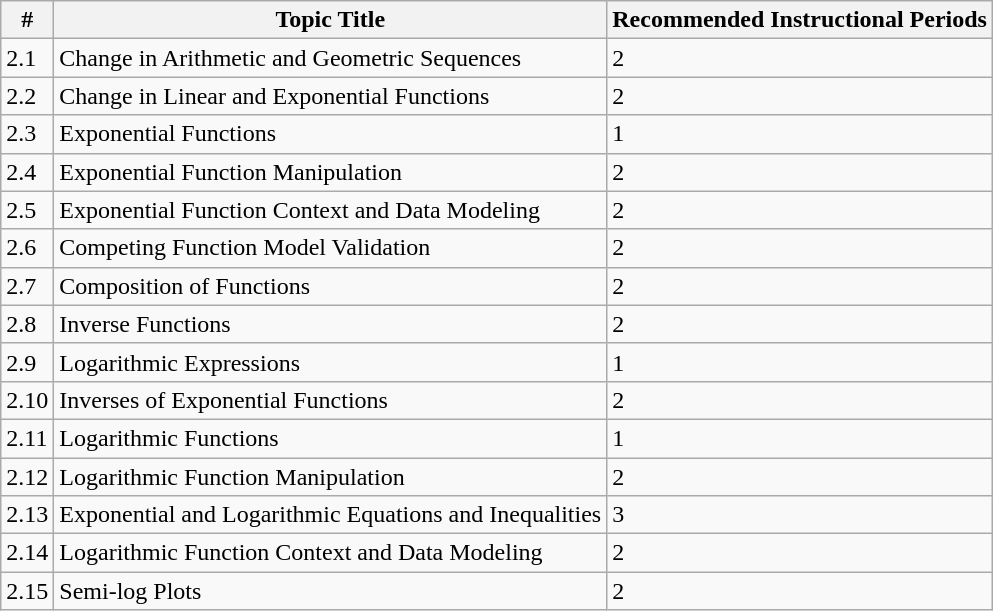<table class="wikitable">
<tr>
<th>#</th>
<th>Topic Title</th>
<th>Recommended Instructional Periods</th>
</tr>
<tr>
<td>2.1</td>
<td>Change in Arithmetic and Geometric Sequences</td>
<td>2</td>
</tr>
<tr>
<td>2.2</td>
<td>Change in Linear and Exponential Functions</td>
<td>2</td>
</tr>
<tr>
<td>2.3</td>
<td>Exponential Functions</td>
<td>1</td>
</tr>
<tr>
<td>2.4</td>
<td>Exponential Function Manipulation</td>
<td>2</td>
</tr>
<tr>
<td>2.5</td>
<td>Exponential Function Context and Data Modeling</td>
<td>2</td>
</tr>
<tr>
<td>2.6</td>
<td>Competing Function Model Validation</td>
<td>2</td>
</tr>
<tr>
<td>2.7</td>
<td>Composition of Functions</td>
<td>2</td>
</tr>
<tr>
<td>2.8</td>
<td>Inverse Functions</td>
<td>2</td>
</tr>
<tr>
<td>2.9</td>
<td>Logarithmic Expressions</td>
<td>1</td>
</tr>
<tr>
<td>2.10</td>
<td>Inverses of Exponential Functions</td>
<td>2</td>
</tr>
<tr>
<td>2.11</td>
<td>Logarithmic Functions</td>
<td>1</td>
</tr>
<tr>
<td>2.12</td>
<td>Logarithmic Function Manipulation</td>
<td>2</td>
</tr>
<tr>
<td>2.13</td>
<td>Exponential and Logarithmic Equations and Inequalities</td>
<td>3</td>
</tr>
<tr>
<td>2.14</td>
<td>Logarithmic Function Context and Data Modeling</td>
<td>2</td>
</tr>
<tr>
<td>2.15</td>
<td>Semi-log Plots</td>
<td>2</td>
</tr>
</table>
